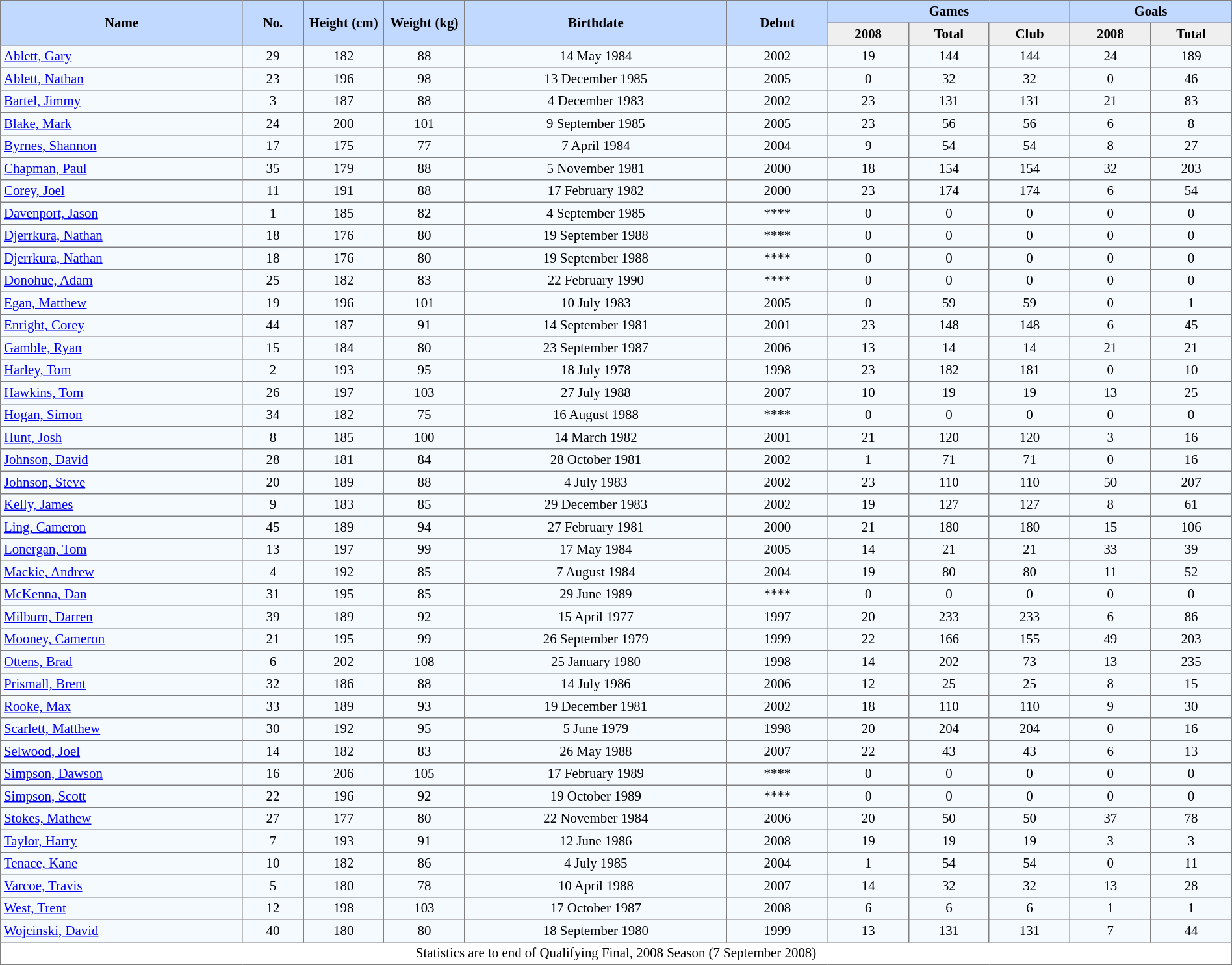<table border=1 style="border-collapse:collapse; font-size:87%; text-align:center;" cellpadding=3 cellspacing=0 width=100%>
<tr bgcolor=#C1D8FF>
<th rowspan=2 width=12%>Name</th>
<th rowspan=2 width=3%>No.</th>
<th rowspan=2 width=4%>Height (cm)</th>
<th rowspan=2 width=4%>Weight (kg)</th>
<th rowspan=2 width=13%>Birthdate</th>
<th rowspan=2 width=5%>Debut</th>
<th colspan=3>Games</th>
<th colspan=2>Goals</th>
</tr>
<tr bgcolor=#EFEFEF>
<th width=4%>2008</th>
<th width=4%>Total</th>
<th width=4%>Club</th>
<th width=4%>2008</th>
<th width=4%>Total</th>
</tr>
<tr bgcolor=#F5FAFF>
<td align=left><a href='#'>Ablett, Gary</a></td>
<td>29</td>
<td>182</td>
<td>88</td>
<td>14 May 1984</td>
<td>2002</td>
<td>19</td>
<td>144</td>
<td>144</td>
<td>24</td>
<td>189</td>
</tr>
<tr bgcolor=#F5FAFF>
<td align=left><a href='#'>Ablett, Nathan</a></td>
<td>23</td>
<td>196</td>
<td>98</td>
<td>13 December 1985</td>
<td>2005</td>
<td>0</td>
<td>32</td>
<td>32</td>
<td>0</td>
<td>46</td>
</tr>
<tr bgcolor=#F5FAFF>
<td align=left><a href='#'>Bartel, Jimmy</a></td>
<td>3</td>
<td>187</td>
<td>88</td>
<td>4 December 1983</td>
<td>2002</td>
<td>23</td>
<td>131</td>
<td>131</td>
<td>21</td>
<td>83</td>
</tr>
<tr bgcolor=#F5FAFF>
<td align=left><a href='#'>Blake, Mark</a></td>
<td>24</td>
<td>200</td>
<td>101</td>
<td>9 September 1985</td>
<td>2005</td>
<td>23</td>
<td>56</td>
<td>56</td>
<td>6</td>
<td>8</td>
</tr>
<tr bgcolor=#F5FAFF>
<td align=left><a href='#'>Byrnes, Shannon</a></td>
<td>17</td>
<td>175</td>
<td>77</td>
<td>7 April 1984</td>
<td>2004</td>
<td>9</td>
<td>54</td>
<td>54</td>
<td>8</td>
<td>27</td>
</tr>
<tr bgcolor=#F5FAFF>
<td align=left><a href='#'>Chapman, Paul</a></td>
<td>35</td>
<td>179</td>
<td>88</td>
<td>5 November 1981</td>
<td>2000</td>
<td>18</td>
<td>154</td>
<td>154</td>
<td>32</td>
<td>203</td>
</tr>
<tr bgcolor=#F5FAFF>
<td align=left><a href='#'>Corey, Joel</a></td>
<td>11</td>
<td>191</td>
<td>88</td>
<td>17 February 1982</td>
<td>2000</td>
<td>23</td>
<td>174</td>
<td>174</td>
<td>6</td>
<td>54</td>
</tr>
<tr bgcolor=#F5FAFF>
<td align=left><a href='#'>Davenport, Jason</a></td>
<td>1</td>
<td>185</td>
<td>82</td>
<td>4 September 1985</td>
<td>****</td>
<td>0</td>
<td>0</td>
<td>0</td>
<td>0</td>
<td>0</td>
</tr>
<tr bgcolor=#F5FAFF>
<td align=left><a href='#'>Djerrkura, Nathan</a></td>
<td>18</td>
<td>176</td>
<td>80</td>
<td>19 September 1988</td>
<td>****</td>
<td>0</td>
<td>0</td>
<td>0</td>
<td>0</td>
<td>0</td>
</tr>
<tr bgcolor=#F5FAFF>
<td align=left><a href='#'>Djerrkura, Nathan</a></td>
<td>18</td>
<td>176</td>
<td>80</td>
<td>19 September 1988</td>
<td>****</td>
<td>0</td>
<td>0</td>
<td>0</td>
<td>0</td>
<td>0</td>
</tr>
<tr bgcolor=#F5FAFF>
<td align=left><a href='#'>Donohue, Adam</a></td>
<td>25</td>
<td>182</td>
<td>83</td>
<td>22 February 1990</td>
<td>****</td>
<td>0</td>
<td>0</td>
<td>0</td>
<td>0</td>
<td>0</td>
</tr>
<tr bgcolor=#F5FAFF>
<td align=left><a href='#'>Egan, Matthew</a></td>
<td>19</td>
<td>196</td>
<td>101</td>
<td>10 July 1983</td>
<td>2005</td>
<td>0</td>
<td>59</td>
<td>59</td>
<td>0</td>
<td>1</td>
</tr>
<tr bgcolor=#F5FAFF>
<td align=left><a href='#'>Enright, Corey</a></td>
<td>44</td>
<td>187</td>
<td>91</td>
<td>14 September 1981</td>
<td>2001</td>
<td>23</td>
<td>148</td>
<td>148</td>
<td>6</td>
<td>45</td>
</tr>
<tr bgcolor=#F5FAFF>
<td align=left><a href='#'>Gamble, Ryan</a></td>
<td>15</td>
<td>184</td>
<td>80</td>
<td>23 September 1987</td>
<td>2006</td>
<td>13</td>
<td>14</td>
<td>14</td>
<td>21</td>
<td>21</td>
</tr>
<tr bgcolor=#F5FAFF>
<td align=left><a href='#'>Harley, Tom</a></td>
<td>2</td>
<td>193</td>
<td>95</td>
<td>18 July 1978</td>
<td>1998</td>
<td>23</td>
<td>182</td>
<td>181</td>
<td>0</td>
<td>10</td>
</tr>
<tr bgcolor=#F5FAFF>
<td align=left><a href='#'>Hawkins, Tom</a></td>
<td>26</td>
<td>197</td>
<td>103</td>
<td>27 July 1988</td>
<td>2007</td>
<td>10</td>
<td>19</td>
<td>19</td>
<td>13</td>
<td>25</td>
</tr>
<tr bgcolor=#F5FAFF>
<td align=left><a href='#'>Hogan, Simon</a></td>
<td>34</td>
<td>182</td>
<td>75</td>
<td>16 August 1988</td>
<td>****</td>
<td>0</td>
<td>0</td>
<td>0</td>
<td>0</td>
<td>0</td>
</tr>
<tr bgcolor=#F5FAFF>
<td align=left><a href='#'>Hunt, Josh</a></td>
<td>8</td>
<td>185</td>
<td>100</td>
<td>14 March 1982</td>
<td>2001</td>
<td>21</td>
<td>120</td>
<td>120</td>
<td>3</td>
<td>16</td>
</tr>
<tr bgcolor=#F5FAFF>
<td align=left><a href='#'>Johnson, David</a></td>
<td>28</td>
<td>181</td>
<td>84</td>
<td>28 October 1981</td>
<td>2002</td>
<td>1</td>
<td>71</td>
<td>71</td>
<td>0</td>
<td>16</td>
</tr>
<tr bgcolor=#F5FAFF>
<td align=left><a href='#'>Johnson, Steve</a></td>
<td>20</td>
<td>189</td>
<td>88</td>
<td>4 July 1983</td>
<td>2002</td>
<td>23</td>
<td>110</td>
<td>110</td>
<td>50</td>
<td>207</td>
</tr>
<tr bgcolor=#F5FAFF>
<td align=left><a href='#'>Kelly, James</a></td>
<td>9</td>
<td>183</td>
<td>85</td>
<td>29 December 1983</td>
<td>2002</td>
<td>19</td>
<td>127</td>
<td>127</td>
<td>8</td>
<td>61</td>
</tr>
<tr bgcolor=#F5FAFF>
<td align=left><a href='#'>Ling, Cameron</a></td>
<td>45</td>
<td>189</td>
<td>94</td>
<td>27 February 1981</td>
<td>2000</td>
<td>21</td>
<td>180</td>
<td>180</td>
<td>15</td>
<td>106</td>
</tr>
<tr bgcolor=#F5FAFF>
<td align=left><a href='#'>Lonergan, Tom</a></td>
<td>13</td>
<td>197</td>
<td>99</td>
<td>17 May 1984</td>
<td>2005</td>
<td>14</td>
<td>21</td>
<td>21</td>
<td>33</td>
<td>39</td>
</tr>
<tr bgcolor=#F5FAFF>
<td align=left><a href='#'>Mackie, Andrew</a></td>
<td>4</td>
<td>192</td>
<td>85</td>
<td>7 August 1984</td>
<td>2004</td>
<td>19</td>
<td>80</td>
<td>80</td>
<td>11</td>
<td>52</td>
</tr>
<tr bgcolor=#F5FAFF>
<td align=left><a href='#'>McKenna, Dan</a></td>
<td>31</td>
<td>195</td>
<td>85</td>
<td>29 June 1989</td>
<td>****</td>
<td>0</td>
<td>0</td>
<td>0</td>
<td>0</td>
<td>0</td>
</tr>
<tr bgcolor=#F5FAFF>
<td align=left><a href='#'>Milburn, Darren</a></td>
<td>39</td>
<td>189</td>
<td>92</td>
<td>15 April 1977</td>
<td>1997</td>
<td>20</td>
<td>233</td>
<td>233</td>
<td>6</td>
<td>86</td>
</tr>
<tr bgcolor=#F5FAFF>
<td align=left><a href='#'>Mooney, Cameron</a></td>
<td>21</td>
<td>195</td>
<td>99</td>
<td>26 September 1979</td>
<td>1999</td>
<td>22</td>
<td>166</td>
<td>155</td>
<td>49</td>
<td>203</td>
</tr>
<tr bgcolor=#F5FAFF>
<td align=left><a href='#'>Ottens, Brad</a></td>
<td>6</td>
<td>202</td>
<td>108</td>
<td>25 January 1980</td>
<td>1998</td>
<td>14</td>
<td>202</td>
<td>73</td>
<td>13</td>
<td>235</td>
</tr>
<tr bgcolor=#F5FAFF>
<td align=left><a href='#'>Prismall, Brent</a></td>
<td>32</td>
<td>186</td>
<td>88</td>
<td>14 July 1986</td>
<td>2006</td>
<td>12</td>
<td>25</td>
<td>25</td>
<td>8</td>
<td>15</td>
</tr>
<tr bgcolor=#F5FAFF>
<td align=left><a href='#'>Rooke, Max</a></td>
<td>33</td>
<td>189</td>
<td>93</td>
<td>19 December 1981</td>
<td>2002</td>
<td>18</td>
<td>110</td>
<td>110</td>
<td>9</td>
<td>30</td>
</tr>
<tr bgcolor=#F5FAFF>
<td align=left><a href='#'>Scarlett, Matthew</a></td>
<td>30</td>
<td>192</td>
<td>95</td>
<td>5 June 1979</td>
<td>1998</td>
<td>20</td>
<td>204</td>
<td>204</td>
<td>0</td>
<td>16</td>
</tr>
<tr bgcolor=#F5FAFF>
<td align=left><a href='#'>Selwood, Joel</a></td>
<td>14</td>
<td>182</td>
<td>83</td>
<td>26 May 1988</td>
<td>2007</td>
<td>22</td>
<td>43</td>
<td>43</td>
<td>6</td>
<td>13</td>
</tr>
<tr bgcolor=#F5FAFF>
<td align=left><a href='#'>Simpson, Dawson</a></td>
<td>16</td>
<td>206</td>
<td>105</td>
<td>17 February 1989</td>
<td>****</td>
<td>0</td>
<td>0</td>
<td>0</td>
<td>0</td>
<td>0</td>
</tr>
<tr bgcolor=#F5FAFF>
<td align=left><a href='#'>Simpson, Scott</a></td>
<td>22</td>
<td>196</td>
<td>92</td>
<td>19 October 1989</td>
<td>****</td>
<td>0</td>
<td>0</td>
<td>0</td>
<td>0</td>
<td>0</td>
</tr>
<tr bgcolor=#F5FAFF>
<td align=left><a href='#'>Stokes, Mathew</a></td>
<td>27</td>
<td>177</td>
<td>80</td>
<td>22 November 1984</td>
<td>2006</td>
<td>20</td>
<td>50</td>
<td>50</td>
<td>37</td>
<td>78</td>
</tr>
<tr bgcolor=#F5FAFF>
<td align=left><a href='#'>Taylor, Harry</a></td>
<td>7</td>
<td>193</td>
<td>91</td>
<td>12 June 1986</td>
<td>2008</td>
<td>19</td>
<td>19</td>
<td>19</td>
<td>3</td>
<td>3</td>
</tr>
<tr bgcolor=#F5FAFF>
<td align=left><a href='#'>Tenace, Kane</a></td>
<td>10</td>
<td>182</td>
<td>86</td>
<td>4 July 1985</td>
<td>2004</td>
<td>1</td>
<td>54</td>
<td>54</td>
<td>0</td>
<td>11</td>
</tr>
<tr bgcolor=#F5FAFF>
<td align=left><a href='#'>Varcoe, Travis</a></td>
<td>5</td>
<td>180</td>
<td>78</td>
<td>10 April 1988</td>
<td>2007</td>
<td>14</td>
<td>32</td>
<td>32</td>
<td>13</td>
<td>28</td>
</tr>
<tr bgcolor=#F5FAFF>
<td align=left><a href='#'>West, Trent</a></td>
<td>12</td>
<td>198</td>
<td>103</td>
<td>17 October 1987</td>
<td>2008</td>
<td>6</td>
<td>6</td>
<td>6</td>
<td>1</td>
<td>1</td>
</tr>
<tr bgcolor=#F5FAFF>
<td align=left><a href='#'>Wojcinski, David</a></td>
<td>40</td>
<td>180</td>
<td>80</td>
<td>18 September 1980</td>
<td>1999</td>
<td>13</td>
<td>131</td>
<td>131</td>
<td>7</td>
<td>44</td>
</tr>
<tr>
<td align="center" colspan="13">Statistics are to end of Qualifying Final, 2008 Season (7 September 2008)</td>
</tr>
</table>
